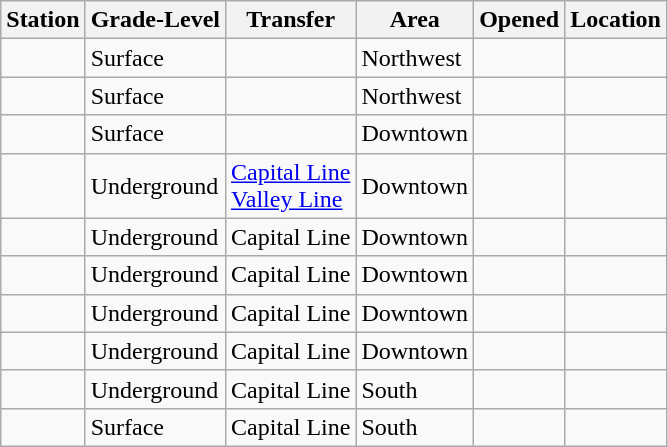<table class="wikitable sortable">
<tr>
<th>Station</th>
<th>Grade-Level</th>
<th>Transfer</th>
<th>Area</th>
<th>Opened</th>
<th class="unsortable">Location</th>
</tr>
<tr>
<td></td>
<td>Surface</td>
<td></td>
<td>Northwest</td>
<td></td>
<td><small></small></td>
</tr>
<tr>
<td></td>
<td>Surface</td>
<td></td>
<td>Northwest</td>
<td></td>
<td><small></small></td>
</tr>
<tr>
<td></td>
<td>Surface</td>
<td></td>
<td>Downtown</td>
<td></td>
<td><small></small></td>
</tr>
<tr>
<td></td>
<td>Underground</td>
<td> <a href='#'>Capital Line</a><br> <a href='#'>Valley Line</a></td>
<td>Downtown</td>
<td></td>
<td><small></small></td>
</tr>
<tr>
<td></td>
<td>Underground</td>
<td> Capital Line</td>
<td>Downtown</td>
<td></td>
<td><small></small></td>
</tr>
<tr>
<td></td>
<td>Underground</td>
<td> Capital Line</td>
<td>Downtown</td>
<td></td>
<td><small></small></td>
</tr>
<tr>
<td></td>
<td>Underground</td>
<td> Capital Line</td>
<td>Downtown</td>
<td></td>
<td><small></small></td>
</tr>
<tr>
<td></td>
<td>Underground</td>
<td> Capital Line</td>
<td>Downtown</td>
<td></td>
<td><small></small></td>
</tr>
<tr>
<td></td>
<td>Underground</td>
<td> Capital Line</td>
<td>South</td>
<td></td>
<td><small></small></td>
</tr>
<tr>
<td></td>
<td>Surface</td>
<td> Capital Line</td>
<td>South</td>
<td></td>
<td><small></small></td>
</tr>
</table>
